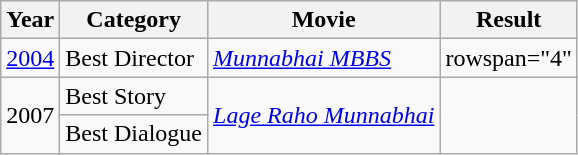<table class="wikitable">
<tr>
<th>Year</th>
<th>Category</th>
<th>Movie</th>
<th>Result</th>
</tr>
<tr>
<td><a href='#'>2004</a></td>
<td rowspan="2">Best Director</td>
<td><em><a href='#'>Munnabhai MBBS</a></em></td>
<td>rowspan="4"</td>
</tr>
<tr>
<td rowspan="3">2007</td>
<td rowspan="3"><em><a href='#'>Lage Raho Munnabhai</a></em></td>
</tr>
<tr>
<td>Best Story</td>
</tr>
<tr>
<td>Best Dialogue</td>
</tr>
</table>
